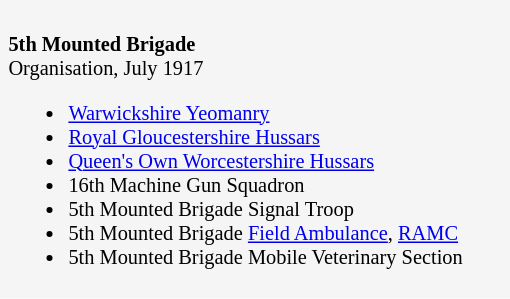<table class="toccolours" style="float: left; margin-left: 1em; margin-right: 1em; font-size: 85%; background:whitesmoke; color:black; width:25em; max-width: 50%;" cellspacing="5">
<tr>
<td style="text-align: left;"><br><strong>5th Mounted Brigade</strong><br>Organisation, July 1917<ul><li><a href='#'>Warwickshire Yeomanry</a></li><li><a href='#'>Royal Gloucestershire Hussars</a></li><li><a href='#'>Queen's Own Worcestershire Hussars</a></li><li>16th Machine Gun Squadron</li><li>5th Mounted Brigade Signal Troop</li><li>5th Mounted Brigade <a href='#'>Field Ambulance</a>, <a href='#'>RAMC</a></li><li>5th Mounted Brigade Mobile Veterinary Section</li></ul></td>
</tr>
</table>
